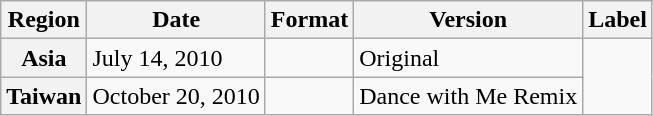<table class="wikitable plainrowheaders">
<tr>
<th scope="col">Region</th>
<th scope="col">Date</th>
<th scope="col">Format</th>
<th scope="col">Version</th>
<th scope="col">Label</th>
</tr>
<tr>
<th scope="row">Asia</th>
<td>July 14, 2010</td>
<td rowspan="1"></td>
<td>Original</td>
<td rowspan="2" scope="row"></td>
</tr>
<tr>
<th scope="row">Taiwan</th>
<td>October 20, 2010</td>
<td></td>
<td>Dance with Me Remix</td>
</tr>
</table>
